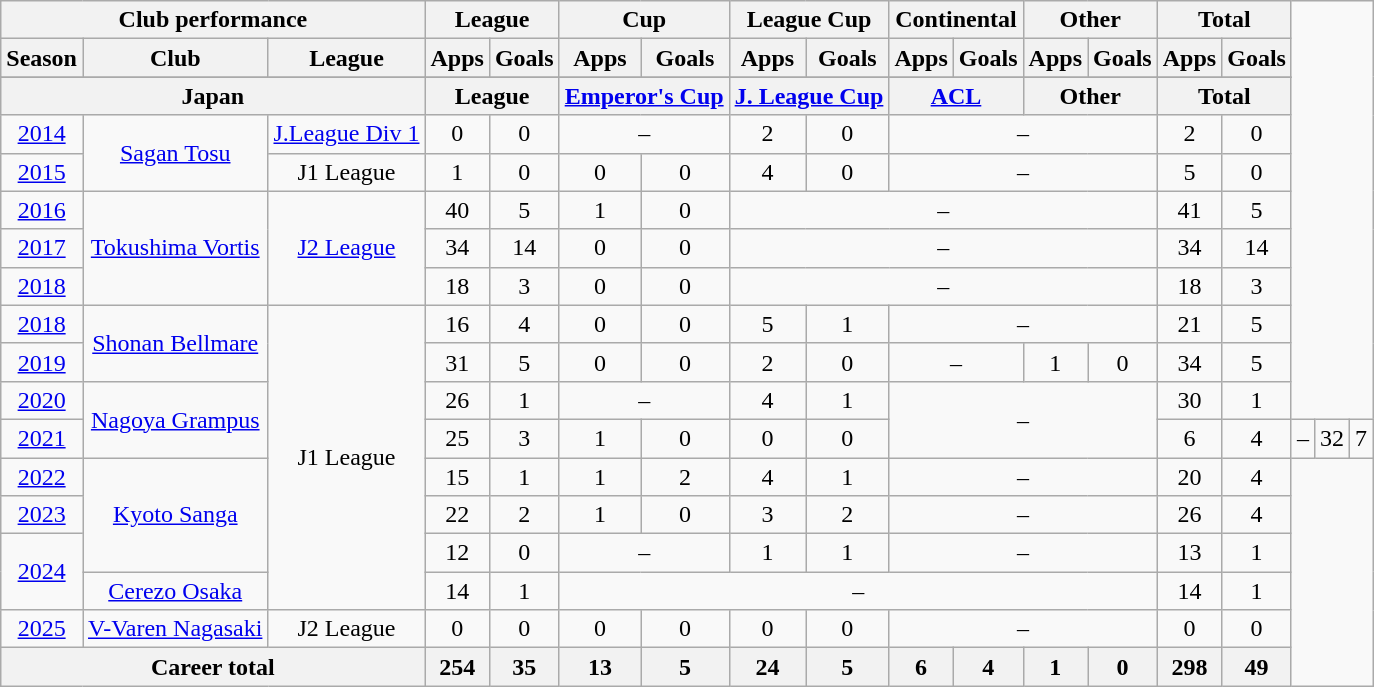<table class="wikitable" style="text-align:center">
<tr>
<th colspan=3>Club performance</th>
<th colspan=2>League</th>
<th colspan=2>Cup</th>
<th colspan=2>League Cup</th>
<th colspan=2>Continental</th>
<th colspan=2>Other</th>
<th colspan=2>Total</th>
</tr>
<tr>
<th>Season</th>
<th>Club</th>
<th>League</th>
<th>Apps</th>
<th>Goals</th>
<th>Apps</th>
<th>Goals</th>
<th>Apps</th>
<th>Goals</th>
<th>Apps</th>
<th>Goals</th>
<th>Apps</th>
<th>Goals</th>
<th>Apps</th>
<th>Goals</th>
</tr>
<tr>
</tr>
<tr>
<th colspan=3>Japan</th>
<th colspan=2>League</th>
<th colspan=2><a href='#'>Emperor's Cup</a></th>
<th colspan=2><a href='#'>J. League Cup</a></th>
<th colspan=2><a href='#'>ACL</a></th>
<th colspan=2>Other</th>
<th colspan=2>Total</th>
</tr>
<tr>
<td><a href='#'>2014</a></td>
<td rowspan="2"><a href='#'>Sagan Tosu</a></td>
<td><a href='#'>J.League Div 1</a></td>
<td>0</td>
<td>0</td>
<td colspan="2">–</td>
<td>2</td>
<td>0</td>
<td colspan="4">–</td>
<td>2</td>
<td>0</td>
</tr>
<tr>
<td><a href='#'>2015</a></td>
<td>J1 League</td>
<td>1</td>
<td>0</td>
<td>0</td>
<td>0</td>
<td>4</td>
<td>0</td>
<td colspan="4">–</td>
<td>5</td>
<td>0</td>
</tr>
<tr>
<td><a href='#'>2016</a></td>
<td rowspan="3"><a href='#'>Tokushima Vortis</a></td>
<td rowspan="3"><a href='#'>J2 League</a></td>
<td>40</td>
<td>5</td>
<td>1</td>
<td>0</td>
<td colspan="6">–</td>
<td>41</td>
<td>5</td>
</tr>
<tr>
<td><a href='#'>2017</a></td>
<td>34</td>
<td>14</td>
<td>0</td>
<td>0</td>
<td colspan="6">–</td>
<td>34</td>
<td>14</td>
</tr>
<tr>
<td><a href='#'>2018</a></td>
<td>18</td>
<td>3</td>
<td>0</td>
<td>0</td>
<td colspan="6">–</td>
<td>18</td>
<td>3</td>
</tr>
<tr>
<td><a href='#'>2018</a></td>
<td rowspan="2"><a href='#'>Shonan Bellmare</a></td>
<td rowspan="8">J1 League</td>
<td>16</td>
<td>4</td>
<td>0</td>
<td>0</td>
<td>5</td>
<td>1</td>
<td colspan="4">–</td>
<td>21</td>
<td>5</td>
</tr>
<tr>
<td><a href='#'>2019</a></td>
<td>31</td>
<td>5</td>
<td>0</td>
<td>0</td>
<td>2</td>
<td>0</td>
<td colspan="2">–</td>
<td>1</td>
<td>0</td>
<td>34</td>
<td>5</td>
</tr>
<tr>
<td><a href='#'>2020</a></td>
<td rowspan="2"><a href='#'>Nagoya Grampus</a></td>
<td>26</td>
<td>1</td>
<td colspan="2">–</td>
<td>4</td>
<td>1</td>
<td rowspan="2" colspan="4">–</td>
<td>30</td>
<td>1</td>
</tr>
<tr>
<td><a href='#'>2021</a></td>
<td>25</td>
<td>3</td>
<td>1</td>
<td>0</td>
<td>0</td>
<td>0</td>
<td>6</td>
<td>4</td>
<td colspan="2">–</td>
<td>32</td>
<td>7</td>
</tr>
<tr>
<td><a href='#'>2022</a></td>
<td rowspan="3"><a href='#'>Kyoto Sanga</a></td>
<td>15</td>
<td>1</td>
<td>1</td>
<td>2</td>
<td>4</td>
<td>1</td>
<td colspan="4">–</td>
<td>20</td>
<td>4</td>
</tr>
<tr>
<td><a href='#'>2023</a></td>
<td>22</td>
<td>2</td>
<td>1</td>
<td>0</td>
<td>3</td>
<td>2</td>
<td colspan="4">–</td>
<td>26</td>
<td>4</td>
</tr>
<tr>
<td rowspan="2"><a href='#'>2024</a></td>
<td>12</td>
<td>0</td>
<td colspan="2">–</td>
<td>1</td>
<td>1</td>
<td colspan="4">–</td>
<td>13</td>
<td>1</td>
</tr>
<tr>
<td><a href='#'>Cerezo Osaka</a></td>
<td>14</td>
<td>1</td>
<td colspan="8">–</td>
<td>14</td>
<td>1</td>
</tr>
<tr>
<td><a href='#'>2025</a></td>
<td><a href='#'>V-Varen Nagasaki</a></td>
<td>J2 League</td>
<td>0</td>
<td>0</td>
<td>0</td>
<td>0</td>
<td>0</td>
<td>0</td>
<td colspan="4">–</td>
<td>0</td>
<td>0</td>
</tr>
<tr>
<th colspan=3>Career total</th>
<th>254</th>
<th>35</th>
<th>13</th>
<th>5</th>
<th>24</th>
<th>5</th>
<th>6</th>
<th>4</th>
<th>1</th>
<th>0</th>
<th>298</th>
<th>49</th>
</tr>
</table>
